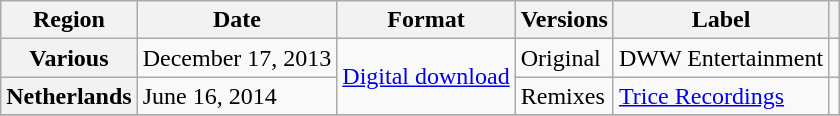<table class="wikitable plainrowheaders">
<tr>
<th scope="col">Region</th>
<th scope="col">Date</th>
<th scope="col">Format</th>
<th scope="col">Versions</th>
<th scope="col">Label</th>
<th scope="col"></th>
</tr>
<tr>
<th scope="row">Various</th>
<td>December 17, 2013</td>
<td rowspan="2"><a href='#'>Digital download</a></td>
<td>Original</td>
<td>DWW Entertainment</td>
<td align="center"></td>
</tr>
<tr>
<th scope="row">Netherlands</th>
<td>June 16, 2014</td>
<td>Remixes</td>
<td><a href='#'>Trice Recordings</a></td>
<td align="center"></td>
</tr>
<tr>
</tr>
</table>
